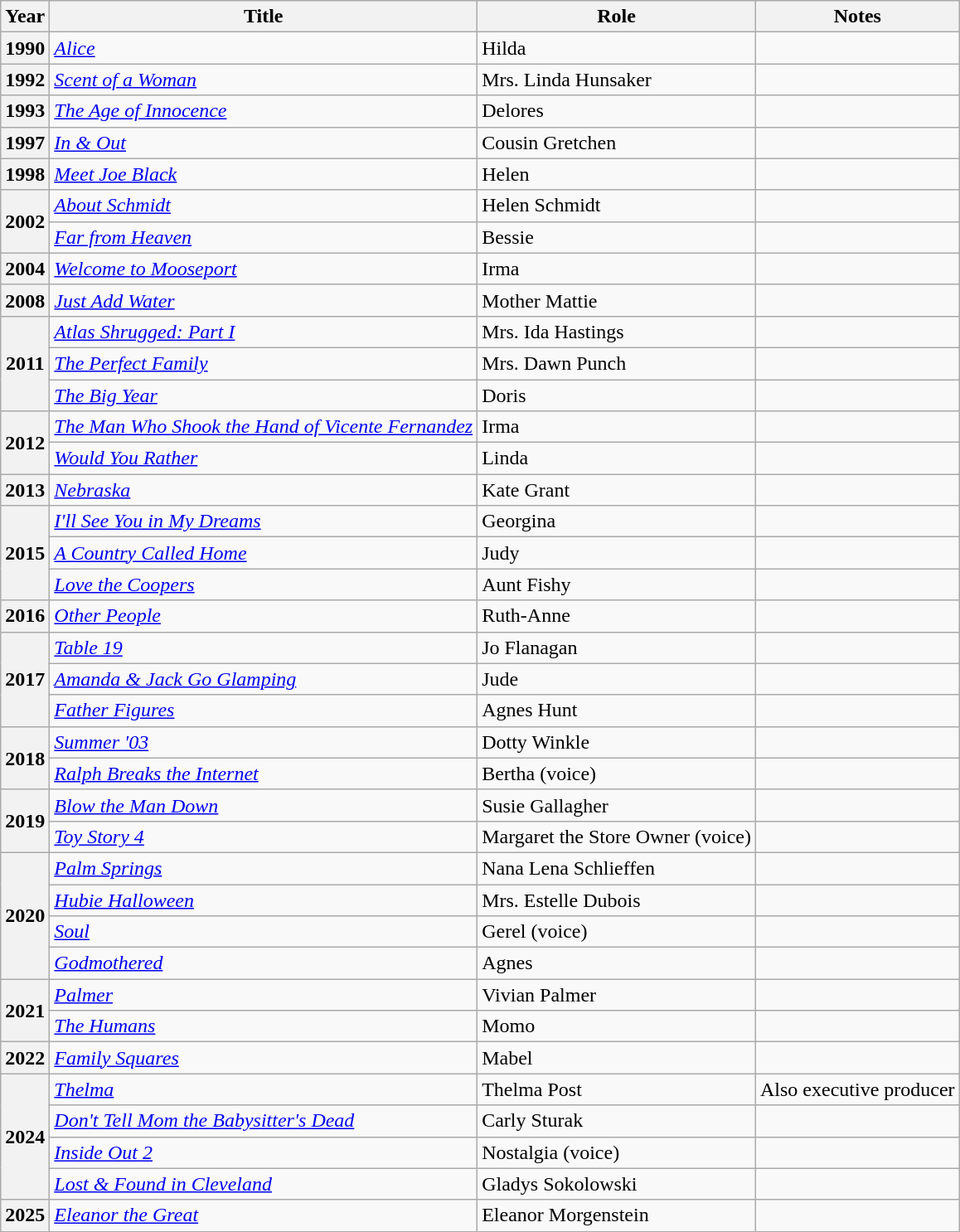<table class="wikitable sortable plainrowheaders">
<tr>
<th scope="col">Year</th>
<th scope="col">Title</th>
<th scope="col">Role</th>
<th scope="col" class="unsortable">Notes</th>
</tr>
<tr>
<th scope="row">1990</th>
<td><em><a href='#'>Alice</a></em></td>
<td>Hilda</td>
<td></td>
</tr>
<tr>
<th scope="row">1992</th>
<td><em><a href='#'>Scent of a Woman</a></em></td>
<td>Mrs. Linda Hunsaker</td>
<td></td>
</tr>
<tr>
<th scope="row">1993</th>
<td><em><a href='#'>The Age of Innocence</a></em></td>
<td>Delores</td>
<td></td>
</tr>
<tr>
<th scope="row">1997</th>
<td><em><a href='#'>In & Out</a></em></td>
<td>Cousin Gretchen</td>
<td></td>
</tr>
<tr>
<th scope="row">1998</th>
<td><em><a href='#'>Meet Joe Black</a></em></td>
<td>Helen</td>
<td></td>
</tr>
<tr>
<th scope="row"  rowspan="2">2002</th>
<td><em><a href='#'>About Schmidt</a></em></td>
<td>Helen Schmidt</td>
<td></td>
</tr>
<tr>
<td><em><a href='#'>Far from Heaven</a></em></td>
<td>Bessie</td>
<td></td>
</tr>
<tr>
<th scope="row">2004</th>
<td><em><a href='#'>Welcome to Mooseport</a></em></td>
<td>Irma</td>
<td></td>
</tr>
<tr>
<th scope="row">2008</th>
<td><em><a href='#'>Just Add Water</a></em></td>
<td>Mother Mattie</td>
<td></td>
</tr>
<tr>
<th scope="row"  rowspan="3">2011</th>
<td><em><a href='#'>Atlas Shrugged: Part I</a></em></td>
<td>Mrs. Ida Hastings</td>
<td></td>
</tr>
<tr>
<td><em><a href='#'>The Perfect Family</a></em></td>
<td>Mrs. Dawn Punch</td>
<td></td>
</tr>
<tr>
<td><em><a href='#'>The Big Year</a></em></td>
<td>Doris</td>
<td></td>
</tr>
<tr>
<th scope="row"  rowspan="2">2012</th>
<td><em><a href='#'>The Man Who Shook the Hand of Vicente Fernandez</a></em></td>
<td>Irma</td>
<td></td>
</tr>
<tr>
<td><em><a href='#'>Would You Rather</a></em></td>
<td>Linda</td>
<td></td>
</tr>
<tr>
<th scope="row">2013</th>
<td><em><a href='#'>Nebraska</a></em></td>
<td>Kate Grant</td>
<td></td>
</tr>
<tr>
<th scope="row"  rowspan="3">2015</th>
<td><em><a href='#'>I'll See You in My Dreams</a></em></td>
<td>Georgina</td>
<td></td>
</tr>
<tr>
<td><em><a href='#'>A Country Called Home</a></em></td>
<td>Judy</td>
<td></td>
</tr>
<tr>
<td><em><a href='#'>Love the Coopers</a></em></td>
<td>Aunt Fishy</td>
<td></td>
</tr>
<tr>
<th scope="row">2016</th>
<td><em><a href='#'>Other People</a></em></td>
<td>Ruth-Anne</td>
<td></td>
</tr>
<tr>
<th scope="row" rowspan="3">2017</th>
<td><em><a href='#'>Table 19</a></em></td>
<td>Jo Flanagan</td>
<td></td>
</tr>
<tr>
<td><em><a href='#'>Amanda & Jack Go Glamping</a></em></td>
<td>Jude</td>
<td></td>
</tr>
<tr>
<td><em><a href='#'>Father Figures</a></em></td>
<td>Agnes Hunt</td>
<td></td>
</tr>
<tr>
<th scope="row"  rowspan="2">2018</th>
<td><em><a href='#'>Summer '03</a></em></td>
<td>Dotty Winkle</td>
<td></td>
</tr>
<tr>
<td><em><a href='#'>Ralph Breaks the Internet</a></em></td>
<td>Bertha (voice)</td>
<td></td>
</tr>
<tr>
<th scope="row"  rowspan="2">2019</th>
<td><em><a href='#'>Blow the Man Down</a></em></td>
<td>Susie Gallagher</td>
<td></td>
</tr>
<tr>
<td><em><a href='#'>Toy Story 4</a></em></td>
<td>Margaret the Store Owner (voice)</td>
<td></td>
</tr>
<tr>
<th scope="row"  rowspan="4">2020</th>
<td><em><a href='#'>Palm Springs</a></em></td>
<td>Nana Lena Schlieffen</td>
<td></td>
</tr>
<tr>
<td><em><a href='#'>Hubie Halloween</a></em></td>
<td>Mrs. Estelle Dubois</td>
<td></td>
</tr>
<tr>
<td><em><a href='#'>Soul</a></em></td>
<td>Gerel (voice)</td>
<td></td>
</tr>
<tr>
<td><em><a href='#'>Godmothered</a></em></td>
<td>Agnes</td>
<td></td>
</tr>
<tr>
<th scope="row"  rowspan="2">2021</th>
<td><em><a href='#'>Palmer</a></em></td>
<td>Vivian Palmer</td>
<td></td>
</tr>
<tr>
<td><em><a href='#'>The Humans</a></em></td>
<td>Momo</td>
<td></td>
</tr>
<tr>
<th scope="row">2022</th>
<td><em><a href='#'>Family Squares</a></em></td>
<td>Mabel</td>
<td></td>
</tr>
<tr>
<th scope="row"  rowspan="4">2024</th>
<td><em><a href='#'>Thelma</a></em></td>
<td>Thelma Post</td>
<td>Also executive producer</td>
</tr>
<tr>
<td><em><a href='#'>Don't Tell Mom the Babysitter's Dead</a></em></td>
<td>Carly Sturak</td>
<td></td>
</tr>
<tr>
<td><em><a href='#'>Inside Out 2</a></em></td>
<td>Nostalgia (voice)</td>
<td></td>
</tr>
<tr>
<td><em><a href='#'>Lost & Found in Cleveland</a></em></td>
<td>Gladys Sokolowski</td>
<td></td>
</tr>
<tr>
<th scope="row">2025</th>
<td><em><a href='#'>Eleanor the Great</a></em></td>
<td>Eleanor Morgenstein</td>
<td></td>
</tr>
</table>
